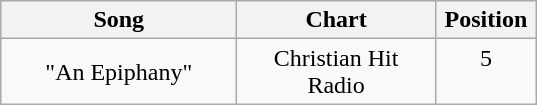<table class="wikitable">
<tr>
<th align="center" valign="top" width="150">Song</th>
<th align="center" valign="top" width="125">Chart</th>
<th align="center" valign="top" width="60">Position</th>
</tr>
<tr>
<td align="center" valign="center">"An Epiphany"</td>
<td align="center" valign="top">Christian Hit Radio</td>
<td align="center" valign="top">5</td>
</tr>
</table>
